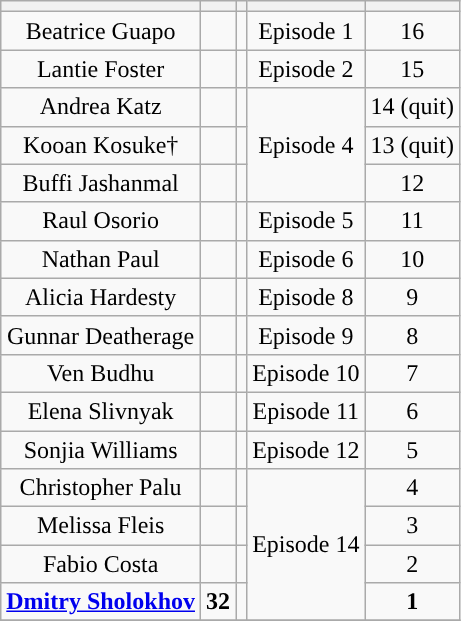<table class="wikitable sortable" style="text-align:center;">
<tr>
<th></th>
<th></th>
<th></th>
<th></th>
<th></th>
</tr>
<tr>
<td>Beatrice Guapo</td>
<td></td>
<td></td>
<td>Episode 1</td>
<td>16</td>
</tr>
<tr>
<td>Lantie Foster</td>
<td></td>
<td></td>
<td>Episode 2</td>
<td>15</td>
</tr>
<tr>
<td>Andrea Katz</td>
<td></td>
<td></td>
<td rowspan="3">Episode 4</td>
<td>14 (quit)</td>
</tr>
<tr>
<td>Kooan Kosuke†</td>
<td></td>
<td></td>
<td>13 (quit)</td>
</tr>
<tr>
<td>Buffi Jashanmal</td>
<td></td>
<td></td>
<td>12</td>
</tr>
<tr>
<td>Raul Osorio</td>
<td></td>
<td></td>
<td>Episode 5</td>
<td>11</td>
</tr>
<tr>
<td>Nathan Paul</td>
<td></td>
<td></td>
<td>Episode 6</td>
<td>10</td>
</tr>
<tr>
<td>Alicia Hardesty</td>
<td></td>
<td></td>
<td>Episode 8</td>
<td>9</td>
</tr>
<tr>
<td>Gunnar Deatherage</td>
<td></td>
<td></td>
<td>Episode 9</td>
<td>8</td>
</tr>
<tr>
<td>Ven Budhu</td>
<td></td>
<td></td>
<td>Episode 10</td>
<td>7</td>
</tr>
<tr>
<td>Elena Slivnyak</td>
<td></td>
<td></td>
<td>Episode 11</td>
<td>6</td>
</tr>
<tr>
<td>Sonjia Williams</td>
<td></td>
<td></td>
<td>Episode 12</td>
<td>5</td>
</tr>
<tr>
<td>Christopher Palu</td>
<td></td>
<td></td>
<td rowspan="4">Episode 14</td>
<td>4</td>
</tr>
<tr>
<td>Melissa Fleis</td>
<td></td>
<td></td>
<td>3</td>
</tr>
<tr>
<td>Fabio Costa</td>
<td></td>
<td></td>
<td>2</td>
</tr>
<tr>
<td><strong><a href='#'>Dmitry Sholokhov</a></strong></td>
<td><strong>32</strong></td>
<td><strong></strong></td>
<td><strong>1</strong></td>
</tr>
<tr>
</tr>
</table>
